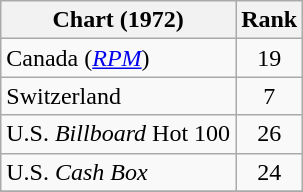<table class="wikitable sortable">
<tr>
<th>Chart (1972)</th>
<th style="text-align:center;">Rank</th>
</tr>
<tr>
<td>Canada (<em><a href='#'>RPM</a></em>)</td>
<td style="text-align:center;">19</td>
</tr>
<tr>
<td>Switzerland </td>
<td style="text-align:center;">7</td>
</tr>
<tr>
<td>U.S. <em>Billboard</em> Hot 100</td>
<td style="text-align:center;">26</td>
</tr>
<tr>
<td>U.S. <em>Cash Box</em> </td>
<td style="text-align:center;">24</td>
</tr>
<tr>
</tr>
</table>
